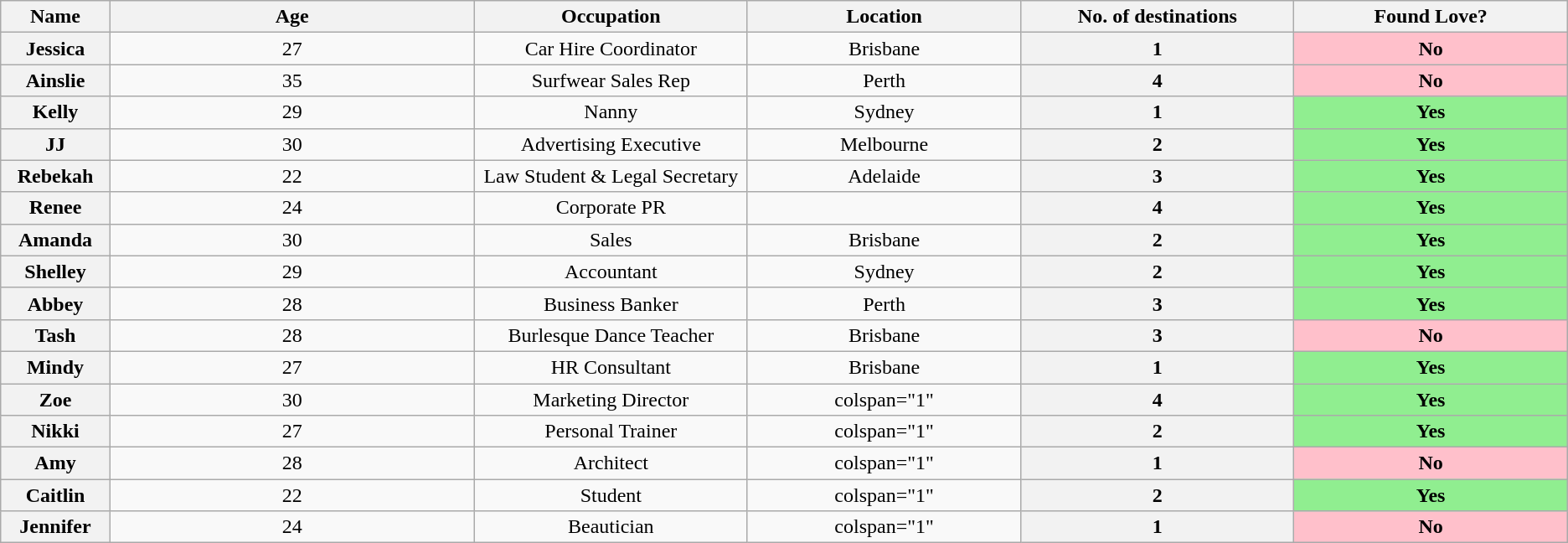<table class="wikitable sortable" style="text-align:center">
<tr>
<th scope="col" style="width:6%;">Name</th>
<th scope="col" style="width:20%;">Age</th>
<th scope="col" style="width:15%;">Occupation</th>
<th scope="col" style="width:15%;">Location</th>
<th scope="col" style="width:15%;">No. of destinations</th>
<th scope="col" style="width:15%;">Found Love?</th>
</tr>
<tr>
<th>Jessica</th>
<td>27</td>
<td>Car Hire Coordinator</td>
<td>Brisbane</td>
<th>1</th>
<th style="background:pink">No</th>
</tr>
<tr>
<th>Ainslie</th>
<td>35</td>
<td>Surfwear Sales Rep</td>
<td>Perth</td>
<th>4</th>
<th style="background:pink">No</th>
</tr>
<tr>
<th>Kelly</th>
<td>29</td>
<td>Nanny</td>
<td>Sydney</td>
<th>1</th>
<th style="background:lightgreen">Yes</th>
</tr>
<tr>
<th>JJ</th>
<td>30</td>
<td>Advertising Executive</td>
<td>Melbourne</td>
<th>2</th>
<th style="background:lightgreen">Yes</th>
</tr>
<tr>
<th>Rebekah</th>
<td>22</td>
<td>Law Student & Legal Secretary</td>
<td>Adelaide</td>
<th>3</th>
<th style="background:lightgreen">Yes</th>
</tr>
<tr>
<th>Renee</th>
<td>24</td>
<td>Corporate PR</td>
<td></td>
<th>4</th>
<th style="background:lightgreen">Yes</th>
</tr>
<tr>
<th>Amanda</th>
<td>30</td>
<td>Sales</td>
<td>Brisbane</td>
<th>2</th>
<th style="background:lightgreen">Yes</th>
</tr>
<tr>
<th>Shelley</th>
<td>29</td>
<td>Accountant</td>
<td>Sydney</td>
<th>2</th>
<th style="background:lightgreen">Yes</th>
</tr>
<tr>
<th>Abbey</th>
<td>28</td>
<td>Business Banker</td>
<td>Perth</td>
<th>3</th>
<th style="background:lightgreen">Yes</th>
</tr>
<tr>
<th>Tash</th>
<td>28</td>
<td>Burlesque Dance Teacher</td>
<td>Brisbane</td>
<th>3</th>
<th style="background:pink">No</th>
</tr>
<tr>
<th>Mindy</th>
<td>27</td>
<td>HR Consultant</td>
<td>Brisbane</td>
<th>1</th>
<th style="background:lightgreen">Yes</th>
</tr>
<tr>
<th>Zoe</th>
<td>30</td>
<td>Marketing Director</td>
<td>colspan="1" </td>
<th>4</th>
<th style="background:lightgreen">Yes</th>
</tr>
<tr>
<th>Nikki</th>
<td>27</td>
<td>Personal Trainer</td>
<td>colspan="1" </td>
<th>2</th>
<th style="background:lightgreen">Yes</th>
</tr>
<tr>
<th>Amy</th>
<td>28</td>
<td>Architect</td>
<td>colspan="1" </td>
<th>1</th>
<th style="background:pink">No</th>
</tr>
<tr>
<th>Caitlin</th>
<td>22</td>
<td>Student</td>
<td>colspan="1" </td>
<th>2</th>
<th style="background:lightgreen">Yes</th>
</tr>
<tr>
<th>Jennifer</th>
<td>24</td>
<td>Beautician</td>
<td>colspan="1" </td>
<th>1</th>
<th style="background:pink">No</th>
</tr>
</table>
